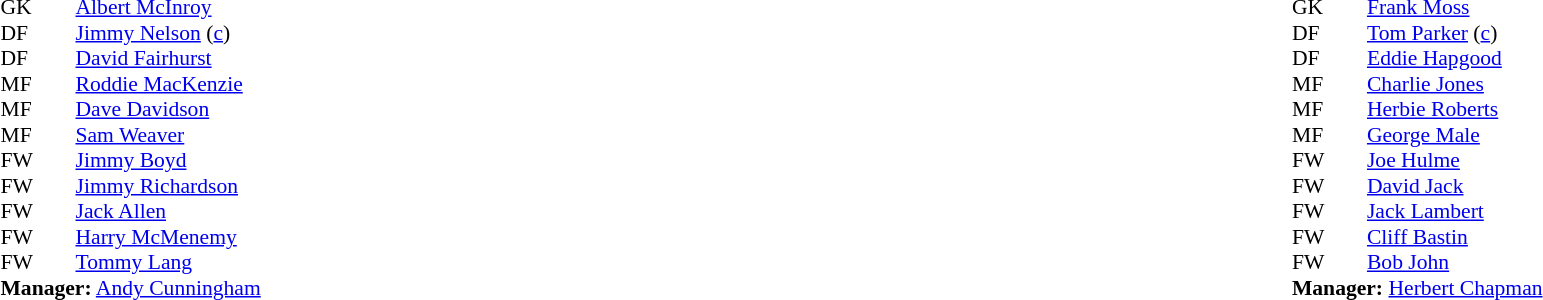<table width="100%">
<tr>
<td valign="top" width="50%"><br><table style="font-size: 90%" cellspacing="0" cellpadding="0">
<tr>
<td colspan="4"></td>
</tr>
<tr>
<th width="25"></th>
<th width="25"></th>
</tr>
<tr>
<td>GK</td>
<td><strong> </strong></td>
<td><a href='#'>Albert McInroy</a></td>
</tr>
<tr>
<td>DF</td>
<td><strong> </strong></td>
<td><a href='#'>Jimmy Nelson</a> (<a href='#'>c</a>)</td>
</tr>
<tr>
<td>DF</td>
<td><strong> </strong></td>
<td><a href='#'>David Fairhurst</a></td>
</tr>
<tr>
<td>MF</td>
<td><strong> </strong></td>
<td><a href='#'>Roddie MacKenzie</a></td>
</tr>
<tr>
<td>MF</td>
<td><strong> </strong></td>
<td><a href='#'>Dave Davidson</a></td>
</tr>
<tr>
<td>MF</td>
<td><strong> </strong></td>
<td><a href='#'>Sam Weaver</a></td>
</tr>
<tr>
<td>FW</td>
<td><strong> </strong></td>
<td><a href='#'>Jimmy Boyd</a></td>
</tr>
<tr>
<td>FW</td>
<td><strong> </strong></td>
<td><a href='#'>Jimmy Richardson</a></td>
</tr>
<tr>
<td>FW</td>
<td><strong> </strong></td>
<td><a href='#'>Jack Allen</a></td>
</tr>
<tr>
<td>FW</td>
<td><strong> </strong></td>
<td><a href='#'>Harry McMenemy</a></td>
</tr>
<tr>
<td>FW</td>
<td><strong> </strong></td>
<td><a href='#'>Tommy Lang</a></td>
</tr>
<tr>
<td colspan=4><strong>Manager:</strong> <a href='#'>Andy Cunningham</a></td>
</tr>
<tr>
<td colspan="4"></td>
</tr>
</table>
</td>
<td valign="top" width="50%"><br><table style="font-size: 90%" cellspacing="0" cellpadding="0" align=center>
<tr>
<td colspan="4"></td>
</tr>
<tr>
<th width="25"></th>
<th width="25"></th>
</tr>
<tr>
<td>GK</td>
<td><strong> </strong></td>
<td><a href='#'>Frank Moss</a></td>
</tr>
<tr>
<td>DF</td>
<td><strong> </strong></td>
<td><a href='#'>Tom Parker</a> (<a href='#'>c</a>)</td>
</tr>
<tr>
<td>DF</td>
<td><strong> </strong></td>
<td><a href='#'>Eddie Hapgood</a></td>
</tr>
<tr>
<td>MF</td>
<td><strong> </strong></td>
<td><a href='#'>Charlie Jones</a></td>
</tr>
<tr>
<td>MF</td>
<td><strong> </strong></td>
<td><a href='#'>Herbie Roberts</a></td>
</tr>
<tr>
<td>MF</td>
<td><strong> </strong></td>
<td><a href='#'>George Male</a></td>
</tr>
<tr>
<td>FW</td>
<td><strong> </strong></td>
<td><a href='#'>Joe Hulme</a></td>
</tr>
<tr>
<td>FW</td>
<td><strong> </strong></td>
<td><a href='#'>David Jack</a></td>
</tr>
<tr>
<td>FW</td>
<td><strong> </strong></td>
<td><a href='#'>Jack Lambert</a></td>
</tr>
<tr>
<td>FW</td>
<td><strong> </strong></td>
<td><a href='#'>Cliff Bastin</a></td>
</tr>
<tr>
<td>FW</td>
<td><strong> </strong></td>
<td><a href='#'>Bob John</a></td>
</tr>
<tr>
<td colspan=4><strong>Manager:</strong> <a href='#'>Herbert Chapman</a></td>
</tr>
<tr>
<td colspan="4"></td>
</tr>
</table>
</td>
</tr>
</table>
